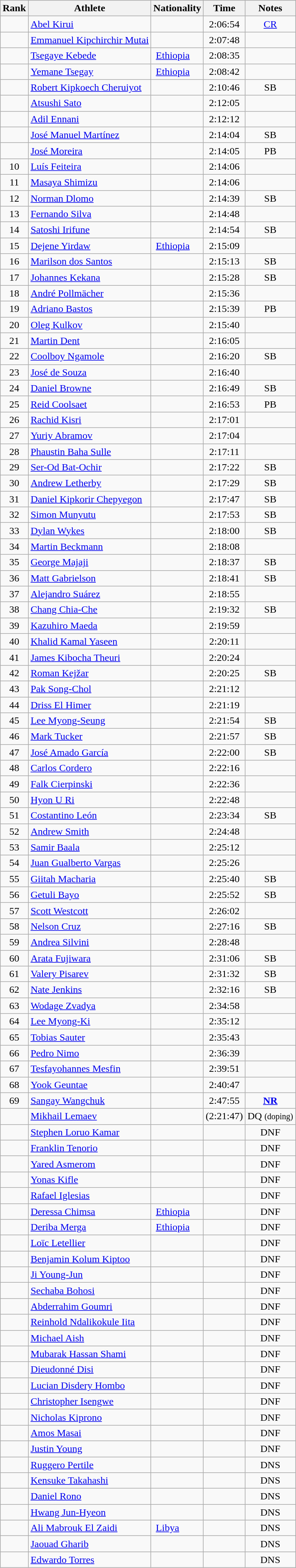<table class="wikitable sortable" style=text-align:center>
<tr>
<th>Rank</th>
<th>Athlete</th>
<th>Nationality</th>
<th>Time</th>
<th>Notes</th>
</tr>
<tr>
<td></td>
<td align=left><a href='#'>Abel Kirui</a></td>
<td align=left></td>
<td>2:06:54</td>
<td><a href='#'>CR</a></td>
</tr>
<tr>
<td></td>
<td align=left><a href='#'>Emmanuel Kipchirchir Mutai</a></td>
<td align=left></td>
<td>2:07:48</td>
<td></td>
</tr>
<tr>
<td></td>
<td align=left><a href='#'>Tsegaye Kebede</a></td>
<td align=left> <a href='#'>Ethiopia</a></td>
<td>2:08:35</td>
<td></td>
</tr>
<tr>
<td></td>
<td align=left><a href='#'>Yemane Tsegay</a></td>
<td align=left> <a href='#'>Ethiopia</a></td>
<td>2:08:42</td>
<td></td>
</tr>
<tr>
<td></td>
<td align=left><a href='#'>Robert Kipkoech Cheruiyot</a></td>
<td align=left></td>
<td>2:10:46</td>
<td>SB</td>
</tr>
<tr>
<td></td>
<td align=left><a href='#'>Atsushi Sato</a></td>
<td align=left></td>
<td>2:12:05</td>
<td></td>
</tr>
<tr>
<td></td>
<td align=left><a href='#'>Adil Ennani</a></td>
<td align=left></td>
<td>2:12:12</td>
<td></td>
</tr>
<tr>
<td></td>
<td align=left><a href='#'>José Manuel Martínez</a></td>
<td align=left></td>
<td>2:14:04</td>
<td>SB</td>
</tr>
<tr>
<td></td>
<td align=left><a href='#'>José Moreira</a></td>
<td align=left></td>
<td>2:14:05</td>
<td>PB</td>
</tr>
<tr>
<td>10</td>
<td align=left><a href='#'>Luís Feiteira</a></td>
<td align=left></td>
<td>2:14:06</td>
<td></td>
</tr>
<tr>
<td>11</td>
<td align=left><a href='#'>Masaya Shimizu</a></td>
<td align=left></td>
<td>2:14:06</td>
<td></td>
</tr>
<tr>
<td>12</td>
<td align=left><a href='#'>Norman Dlomo</a></td>
<td align=left></td>
<td>2:14:39</td>
<td>SB</td>
</tr>
<tr>
<td>13</td>
<td align=left><a href='#'>Fernando Silva</a></td>
<td align=left></td>
<td>2:14:48</td>
<td></td>
</tr>
<tr>
<td>14</td>
<td align=left><a href='#'>Satoshi Irifune</a></td>
<td align=left></td>
<td>2:14:54</td>
<td>SB</td>
</tr>
<tr>
<td>15</td>
<td align=left><a href='#'>Dejene Yirdaw</a></td>
<td align=left> <a href='#'>Ethiopia</a></td>
<td>2:15:09</td>
<td></td>
</tr>
<tr>
<td>16</td>
<td align=left><a href='#'>Marilson dos Santos</a></td>
<td align=left></td>
<td>2:15:13</td>
<td>SB</td>
</tr>
<tr>
<td>17</td>
<td align=left><a href='#'>Johannes Kekana</a></td>
<td align=left></td>
<td>2:15:28</td>
<td>SB</td>
</tr>
<tr>
<td>18</td>
<td align=left><a href='#'>André Pollmächer</a></td>
<td align=left></td>
<td>2:15:36</td>
<td></td>
</tr>
<tr>
<td>19</td>
<td align=left><a href='#'>Adriano Bastos</a></td>
<td align=left></td>
<td>2:15:39</td>
<td>PB</td>
</tr>
<tr>
<td>20</td>
<td align=left><a href='#'>Oleg Kulkov</a></td>
<td align=left></td>
<td>2:15:40</td>
<td></td>
</tr>
<tr>
<td>21</td>
<td align=left><a href='#'>Martin Dent</a></td>
<td align=left></td>
<td>2:16:05</td>
<td></td>
</tr>
<tr>
<td>22</td>
<td align=left><a href='#'>Coolboy Ngamole</a></td>
<td align=left></td>
<td>2:16:20</td>
<td>SB</td>
</tr>
<tr>
<td>23</td>
<td align=left><a href='#'>José de Souza</a></td>
<td align=left></td>
<td>2:16:40</td>
<td></td>
</tr>
<tr>
<td>24</td>
<td align=left><a href='#'>Daniel Browne</a></td>
<td align=left></td>
<td>2:16:49</td>
<td>SB</td>
</tr>
<tr>
<td>25</td>
<td align=left><a href='#'>Reid Coolsaet</a></td>
<td align=left></td>
<td>2:16:53</td>
<td>PB</td>
</tr>
<tr>
<td>26</td>
<td align=left><a href='#'>Rachid Kisri</a></td>
<td align=left></td>
<td>2:17:01</td>
<td></td>
</tr>
<tr>
<td>27</td>
<td align=left><a href='#'>Yuriy Abramov</a></td>
<td align=left></td>
<td>2:17:04</td>
<td></td>
</tr>
<tr>
<td>28</td>
<td align=left><a href='#'>Phaustin Baha Sulle</a></td>
<td align=left></td>
<td>2:17:11</td>
<td></td>
</tr>
<tr>
<td>29</td>
<td align=left><a href='#'>Ser-Od Bat-Ochir</a></td>
<td align=left></td>
<td>2:17:22</td>
<td>SB</td>
</tr>
<tr>
<td>30</td>
<td align=left><a href='#'>Andrew Letherby</a></td>
<td align=left></td>
<td>2:17:29</td>
<td>SB</td>
</tr>
<tr>
<td>31</td>
<td align=left><a href='#'>Daniel Kipkorir Chepyegon</a></td>
<td align=left></td>
<td>2:17:47</td>
<td>SB</td>
</tr>
<tr>
<td>32</td>
<td align=left><a href='#'>Simon Munyutu</a></td>
<td align=left></td>
<td>2:17:53</td>
<td>SB</td>
</tr>
<tr>
<td>33</td>
<td align=left><a href='#'>Dylan Wykes</a></td>
<td align=left></td>
<td>2:18:00</td>
<td>SB</td>
</tr>
<tr>
<td>34</td>
<td align=left><a href='#'>Martin Beckmann</a></td>
<td align=left></td>
<td>2:18:08</td>
<td></td>
</tr>
<tr>
<td>35</td>
<td align=left><a href='#'>George Majaji</a></td>
<td align=left></td>
<td>2:18:37</td>
<td>SB</td>
</tr>
<tr>
<td>36</td>
<td align=left><a href='#'>Matt Gabrielson</a></td>
<td align=left></td>
<td>2:18:41</td>
<td>SB</td>
</tr>
<tr>
<td>37</td>
<td align=left><a href='#'>Alejandro Suárez</a></td>
<td align=left></td>
<td>2:18:55</td>
<td></td>
</tr>
<tr>
<td>38</td>
<td align=left><a href='#'>Chang Chia-Che</a></td>
<td align=left></td>
<td>2:19:32</td>
<td>SB</td>
</tr>
<tr>
<td>39</td>
<td align=left><a href='#'>Kazuhiro Maeda</a></td>
<td align=left></td>
<td>2:19:59</td>
<td></td>
</tr>
<tr>
<td>40</td>
<td align=left><a href='#'>Khalid Kamal Yaseen</a></td>
<td align=left></td>
<td>2:20:11</td>
<td></td>
</tr>
<tr>
<td>41</td>
<td align=left><a href='#'>James Kibocha Theuri</a></td>
<td align=left></td>
<td>2:20:24</td>
<td></td>
</tr>
<tr>
<td>42</td>
<td align=left><a href='#'>Roman Kejžar</a></td>
<td align=left></td>
<td>2:20:25</td>
<td>SB</td>
</tr>
<tr>
<td>43</td>
<td align=left><a href='#'>Pak Song-Chol</a></td>
<td align=left></td>
<td>2:21:12</td>
<td></td>
</tr>
<tr>
<td>44</td>
<td align=left><a href='#'>Driss El Himer</a></td>
<td align=left></td>
<td>2:21:19</td>
<td></td>
</tr>
<tr>
<td>45</td>
<td align=left><a href='#'>Lee Myong-Seung</a></td>
<td align=left></td>
<td>2:21:54</td>
<td>SB</td>
</tr>
<tr>
<td>46</td>
<td align=left><a href='#'>Mark Tucker</a></td>
<td align=left></td>
<td>2:21:57</td>
<td>SB</td>
</tr>
<tr>
<td>47</td>
<td align=left><a href='#'>José Amado García</a></td>
<td align=left></td>
<td>2:22:00</td>
<td>SB</td>
</tr>
<tr>
<td>48</td>
<td align=left><a href='#'>Carlos Cordero</a></td>
<td align=left></td>
<td>2:22:16</td>
<td></td>
</tr>
<tr>
<td>49</td>
<td align=left><a href='#'>Falk Cierpinski</a></td>
<td align=left></td>
<td>2:22:36</td>
<td></td>
</tr>
<tr>
<td>50</td>
<td align=left><a href='#'>Hyon U Ri</a></td>
<td align=left></td>
<td>2:22:48</td>
<td></td>
</tr>
<tr>
<td>51</td>
<td align=left><a href='#'>Costantino León</a></td>
<td align=left></td>
<td>2:23:34</td>
<td>SB</td>
</tr>
<tr>
<td>52</td>
<td align=left><a href='#'>Andrew Smith</a></td>
<td align=left></td>
<td>2:24:48</td>
<td></td>
</tr>
<tr>
<td>53</td>
<td align=left><a href='#'>Samir Baala</a></td>
<td align=left></td>
<td>2:25:12</td>
<td></td>
</tr>
<tr>
<td>54</td>
<td align=left><a href='#'>Juan Gualberto Vargas</a></td>
<td align=left></td>
<td>2:25:26</td>
<td></td>
</tr>
<tr>
<td>55</td>
<td align=left><a href='#'>Giitah Macharia</a></td>
<td align=left></td>
<td>2:25:40</td>
<td>SB</td>
</tr>
<tr>
<td>56</td>
<td align=left><a href='#'>Getuli Bayo</a></td>
<td align=left></td>
<td>2:25:52</td>
<td>SB</td>
</tr>
<tr>
<td>57</td>
<td align=left><a href='#'>Scott Westcott</a></td>
<td align=left></td>
<td>2:26:02</td>
<td></td>
</tr>
<tr>
<td>58</td>
<td align=left><a href='#'>Nelson Cruz</a></td>
<td align=left></td>
<td>2:27:16</td>
<td>SB</td>
</tr>
<tr>
<td>59</td>
<td align=left><a href='#'>Andrea Silvini</a></td>
<td align=left></td>
<td>2:28:48</td>
<td></td>
</tr>
<tr>
<td>60</td>
<td align=left><a href='#'>Arata Fujiwara</a></td>
<td align=left></td>
<td>2:31:06</td>
<td>SB</td>
</tr>
<tr>
<td>61</td>
<td align=left><a href='#'>Valery Pisarev</a></td>
<td align=left></td>
<td>2:31:32</td>
<td>SB</td>
</tr>
<tr>
<td>62</td>
<td align=left><a href='#'>Nate Jenkins</a></td>
<td align=left></td>
<td>2:32:16</td>
<td>SB</td>
</tr>
<tr>
<td>63</td>
<td align=left><a href='#'>Wodage Zvadya</a></td>
<td align=left></td>
<td>2:34:58</td>
<td></td>
</tr>
<tr>
<td>64</td>
<td align=left><a href='#'>Lee Myong-Ki</a></td>
<td align=left></td>
<td>2:35:12</td>
<td></td>
</tr>
<tr>
<td>65</td>
<td align=left><a href='#'>Tobias Sauter</a></td>
<td align=left></td>
<td>2:35:43</td>
<td></td>
</tr>
<tr>
<td>66</td>
<td align=left><a href='#'>Pedro Nimo</a></td>
<td align=left></td>
<td>2:36:39</td>
<td></td>
</tr>
<tr>
<td>67</td>
<td align=left><a href='#'>Tesfayohannes Mesfin</a></td>
<td align=left></td>
<td>2:39:51</td>
<td></td>
</tr>
<tr>
<td>68</td>
<td align=left><a href='#'>Yook Geuntae</a></td>
<td align=left></td>
<td>2:40:47</td>
<td></td>
</tr>
<tr>
<td>69</td>
<td align=left><a href='#'>Sangay Wangchuk</a></td>
<td align=left></td>
<td>2:47:55</td>
<td><strong><a href='#'>NR</a></strong></td>
</tr>
<tr>
<td></td>
<td align=left><a href='#'>Mikhail Lemaev</a></td>
<td align=left></td>
<td> (2:21:47)</td>
<td>DQ <small>(doping)</small></td>
</tr>
<tr>
<td></td>
<td align=left><a href='#'>Stephen Loruo Kamar</a></td>
<td align=left></td>
<td></td>
<td>DNF</td>
</tr>
<tr>
<td></td>
<td align=left><a href='#'>Franklin Tenorio</a></td>
<td align=left></td>
<td></td>
<td>DNF</td>
</tr>
<tr>
<td></td>
<td align=left><a href='#'>Yared Asmerom</a></td>
<td align=left></td>
<td></td>
<td>DNF</td>
</tr>
<tr>
<td></td>
<td align=left><a href='#'>Yonas Kifle</a></td>
<td align=left></td>
<td></td>
<td>DNF</td>
</tr>
<tr>
<td></td>
<td align=left><a href='#'>Rafael Iglesias</a></td>
<td align=left></td>
<td></td>
<td>DNF</td>
</tr>
<tr>
<td></td>
<td align=left><a href='#'>Deressa Chimsa</a></td>
<td align=left> <a href='#'>Ethiopia</a></td>
<td></td>
<td>DNF</td>
</tr>
<tr>
<td></td>
<td align=left><a href='#'>Deriba Merga</a></td>
<td align=left> <a href='#'>Ethiopia</a></td>
<td></td>
<td>DNF</td>
</tr>
<tr>
<td></td>
<td align=left><a href='#'>Loïc Letellier</a></td>
<td align=left></td>
<td></td>
<td>DNF</td>
</tr>
<tr>
<td></td>
<td align=left><a href='#'>Benjamin Kolum Kiptoo</a></td>
<td align=left></td>
<td></td>
<td>DNF</td>
</tr>
<tr>
<td></td>
<td align=left><a href='#'>Ji Young-Jun</a></td>
<td align=left></td>
<td></td>
<td>DNF</td>
</tr>
<tr>
<td></td>
<td align=left><a href='#'>Sechaba Bohosi</a></td>
<td align=left></td>
<td></td>
<td>DNF</td>
</tr>
<tr>
<td></td>
<td align=left><a href='#'>Abderrahim Goumri</a></td>
<td align=left></td>
<td></td>
<td>DNF</td>
</tr>
<tr>
<td></td>
<td align=left><a href='#'>Reinhold Ndalikokule Iita</a></td>
<td align=left></td>
<td></td>
<td>DNF</td>
</tr>
<tr>
<td></td>
<td align=left><a href='#'>Michael Aish</a></td>
<td align=left></td>
<td></td>
<td>DNF</td>
</tr>
<tr>
<td></td>
<td align=left><a href='#'>Mubarak Hassan Shami</a></td>
<td align=left></td>
<td></td>
<td>DNF</td>
</tr>
<tr>
<td></td>
<td align=left><a href='#'>Dieudonné Disi</a></td>
<td align=left></td>
<td></td>
<td>DNF</td>
</tr>
<tr>
<td></td>
<td align=left><a href='#'>Lucian Disdery Hombo</a></td>
<td align=left></td>
<td></td>
<td>DNF</td>
</tr>
<tr>
<td></td>
<td align=left><a href='#'>Christopher Isengwe</a></td>
<td align=left></td>
<td></td>
<td>DNF</td>
</tr>
<tr>
<td></td>
<td align=left><a href='#'>Nicholas Kiprono</a></td>
<td align=left></td>
<td></td>
<td>DNF</td>
</tr>
<tr>
<td></td>
<td align=left><a href='#'>Amos Masai</a></td>
<td align=left></td>
<td></td>
<td>DNF</td>
</tr>
<tr>
<td></td>
<td align=left><a href='#'>Justin Young</a></td>
<td align=left></td>
<td></td>
<td>DNF</td>
</tr>
<tr>
<td></td>
<td align=left><a href='#'>Ruggero Pertile</a></td>
<td align=left></td>
<td></td>
<td>DNS</td>
</tr>
<tr>
<td></td>
<td align=left><a href='#'>Kensuke Takahashi</a></td>
<td align=left></td>
<td></td>
<td>DNS</td>
</tr>
<tr>
<td></td>
<td align=left><a href='#'>Daniel Rono</a></td>
<td align=left></td>
<td></td>
<td>DNS</td>
</tr>
<tr>
<td></td>
<td align=left><a href='#'>Hwang Jun-Hyeon</a></td>
<td align=left></td>
<td></td>
<td>DNS</td>
</tr>
<tr>
<td></td>
<td align=left><a href='#'>Ali Mabrouk El Zaidi</a></td>
<td align=left> <a href='#'>Libya</a></td>
<td></td>
<td>DNS</td>
</tr>
<tr>
<td></td>
<td align=left><a href='#'>Jaouad Gharib</a></td>
<td align=left></td>
<td></td>
<td>DNS</td>
</tr>
<tr>
<td></td>
<td align=left><a href='#'>Edwardo Torres</a></td>
<td align=left></td>
<td></td>
<td>DNS</td>
</tr>
</table>
